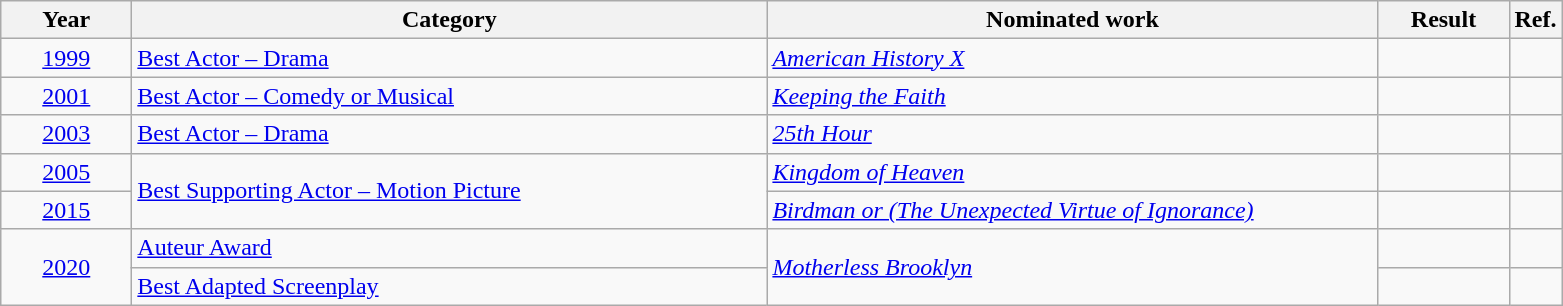<table class=wikitable>
<tr>
<th scope="col" style="width:5em;">Year</th>
<th scope="col" style="width:26em;">Category</th>
<th scope="col" style="width:25em;">Nominated work</th>
<th scope="col" style="width:5em;">Result</th>
<th>Ref.</th>
</tr>
<tr>
<td style="text-align:center;"><a href='#'>1999</a></td>
<td><a href='#'>Best Actor – Drama</a></td>
<td><em><a href='#'>American History X</a></em></td>
<td></td>
<td></td>
</tr>
<tr>
<td style="text-align:center;"><a href='#'>2001</a></td>
<td><a href='#'>Best Actor – Comedy or Musical</a></td>
<td><em><a href='#'>Keeping the Faith</a></em></td>
<td></td>
<td></td>
</tr>
<tr>
<td style="text-align:center;"><a href='#'>2003</a></td>
<td><a href='#'>Best Actor – Drama</a></td>
<td><em><a href='#'>25th Hour</a></em></td>
<td></td>
<td></td>
</tr>
<tr>
<td style="text-align:center;"><a href='#'>2005</a></td>
<td rowspan="2"><a href='#'>Best Supporting Actor – Motion Picture</a></td>
<td><em><a href='#'>Kingdom of Heaven</a></em></td>
<td></td>
<td></td>
</tr>
<tr>
<td style="text-align:center;"><a href='#'>2015</a></td>
<td><em><a href='#'>Birdman or (The Unexpected Virtue of Ignorance)</a></em></td>
<td></td>
<td></td>
</tr>
<tr>
<td style="text-align:center;", rowspan="2"><a href='#'>2020</a></td>
<td><a href='#'>Auteur Award</a></td>
<td rowspan="2"><em><a href='#'>Motherless Brooklyn</a></em></td>
<td></td>
<td></td>
</tr>
<tr>
<td><a href='#'>Best Adapted Screenplay</a></td>
<td></td>
<td></td>
</tr>
</table>
